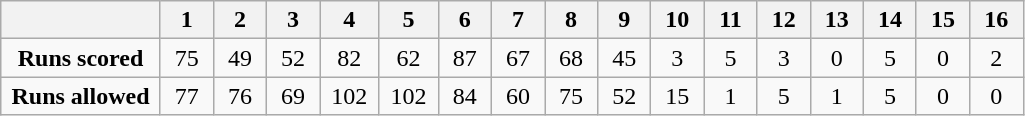<table class="wikitable" style="text-align:center; width:54%" align="center">
<tr>
<th style="width:12%"></th>
<th style="width:4%">1</th>
<th style="width:4%">2</th>
<th style="width:4%">3</th>
<th style="width:4%">4</th>
<th style="width:4%">5</th>
<th style="width:4%">6</th>
<th style="width:4%">7</th>
<th style="width:4%">8</th>
<th style="width:4%">9</th>
<th style="width:4%">10</th>
<th style="width:4%">11</th>
<th style="width:4%">12</th>
<th style="width:4%">13</th>
<th style="width:4%">14</th>
<th style="width:4%">15</th>
<th style="width:4%">16</th>
</tr>
<tr>
<td><strong>Runs scored</strong></td>
<td>75</td>
<td>49</td>
<td>52</td>
<td>82</td>
<td>62</td>
<td>87</td>
<td>67</td>
<td>68</td>
<td>45</td>
<td>3</td>
<td>5</td>
<td>3</td>
<td>0</td>
<td>5</td>
<td>0</td>
<td>2</td>
</tr>
<tr>
<td><strong>Runs allowed</strong></td>
<td>77</td>
<td>76</td>
<td>69</td>
<td>102</td>
<td>102</td>
<td>84</td>
<td>60</td>
<td>75</td>
<td>52</td>
<td>15</td>
<td>1</td>
<td>5</td>
<td>1</td>
<td>5</td>
<td>0</td>
<td>0</td>
</tr>
</table>
